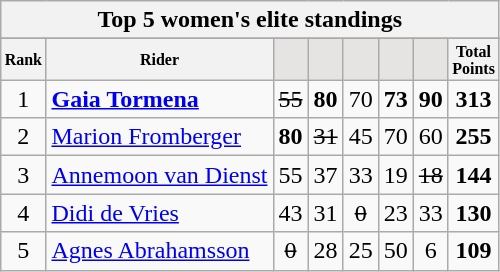<table class="wikitable sortable">
<tr>
<th colspan=8 align="center"><strong>Top 5 women's elite standings</strong></th>
</tr>
<tr>
</tr>
<tr style="font-size:8pt;font-weight:bold">
<th align="center">Rank</th>
<th align="center">Rider</th>
<th class=unsortable style="background:#E5E4E2;"><small></small></th>
<th class=unsortable style="background:#E5E4E2;"><small></small></th>
<th class=unsortable style="background:#E5E4E2;"><small></small></th>
<th class=unsortable style="background:#E5E4E2;"><small></small></th>
<th class=unsortable style="background:#E5E4E2;"><small></small></th>
<th align="center">Total<br>Points</th>
</tr>
<tr>
<td align=center>1</td>
<td> <strong><a href='#'>Gaia Tormena</a></strong></td>
<td align=center><s>55</s></td>
<td align=center><strong>80</strong></td>
<td align=center>70</td>
<td align=center><strong>73</strong></td>
<td align=center><strong>90</strong></td>
<td align=center><strong>313</strong></td>
</tr>
<tr>
<td align=center>2</td>
<td> <a href='#'>Marion Fromberger</a></td>
<td align=center><strong>80</strong></td>
<td align=center><s>31</s></td>
<td align=center>45</td>
<td align=center>70</td>
<td align=center>60</td>
<td align=center><strong>255</strong></td>
</tr>
<tr>
<td align=center>3</td>
<td> <a href='#'>Annemoon van Dienst</a></td>
<td align=center>55</td>
<td align=center>37</td>
<td align=center>33</td>
<td align=center>19</td>
<td align=center><s>18</s></td>
<td align=center><strong>144</strong></td>
</tr>
<tr>
<td align=center>4</td>
<td> <a href='#'>Didi de Vries</a></td>
<td align=center>43</td>
<td align=center>31</td>
<td align=center><s>0</s></td>
<td align=center>23</td>
<td align=center>33</td>
<td align=center><strong>130</strong></td>
</tr>
<tr>
<td align=center>5</td>
<td> <a href='#'>Agnes Abrahamsson</a></td>
<td align=center><s>0</s></td>
<td align=center>28</td>
<td align=center>25</td>
<td align=center>50</td>
<td align=center>6</td>
<td align=center><strong>109</strong><br></td>
</tr>
</table>
